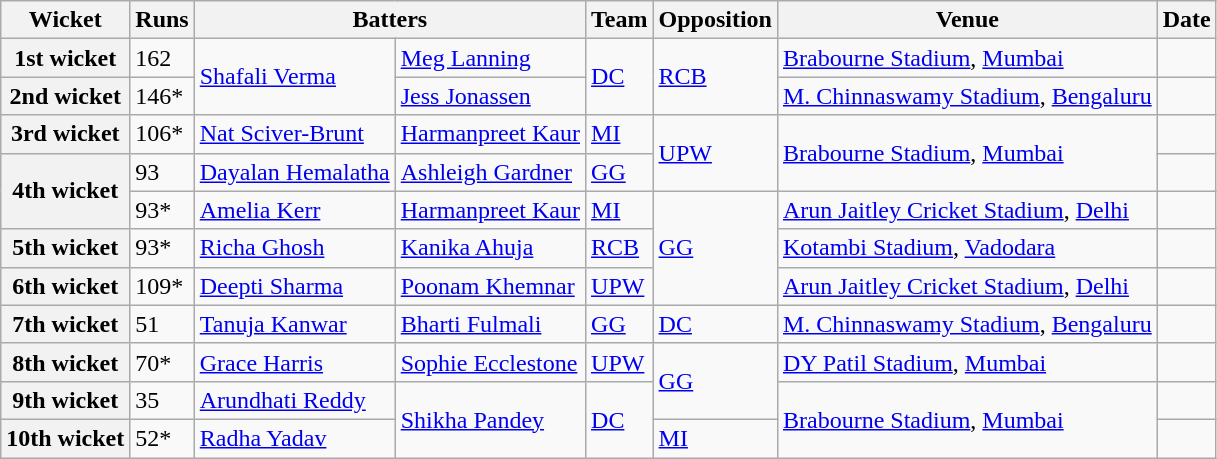<table class="wikitable">
<tr>
<th>Wicket</th>
<th>Runs</th>
<th colspan="2">Batters</th>
<th>Team</th>
<th>Opposition</th>
<th>Venue</th>
<th>Date</th>
</tr>
<tr>
<th>1st wicket</th>
<td>162</td>
<td rowspan="2"><a href='#'>Shafali Verma</a></td>
<td><a href='#'>Meg Lanning</a></td>
<td rowspan="2"><a href='#'>DC</a></td>
<td rowspan="2"><a href='#'>RCB</a></td>
<td><a href='#'>Brabourne Stadium</a>, <a href='#'>Mumbai</a></td>
<td></td>
</tr>
<tr>
<th>2nd wicket</th>
<td>146*</td>
<td><a href='#'>Jess Jonassen</a></td>
<td><a href='#'>M. Chinnaswamy Stadium</a>, <a href='#'>Bengaluru</a></td>
<td></td>
</tr>
<tr>
<th>3rd wicket</th>
<td>106*</td>
<td><a href='#'>Nat Sciver-Brunt</a></td>
<td><a href='#'>Harmanpreet Kaur</a></td>
<td><a href='#'>MI</a></td>
<td rowspan="2"><a href='#'>UPW</a></td>
<td rowspan="2"><a href='#'>Brabourne Stadium</a>, <a href='#'>Mumbai</a></td>
<td></td>
</tr>
<tr>
<th rowspan="2">4th wicket</th>
<td>93</td>
<td><a href='#'>Dayalan Hemalatha</a></td>
<td><a href='#'>Ashleigh Gardner</a></td>
<td><a href='#'>GG</a></td>
<td></td>
</tr>
<tr>
<td>93*</td>
<td><a href='#'>Amelia Kerr</a></td>
<td><a href='#'>Harmanpreet Kaur</a></td>
<td><a href='#'>MI</a></td>
<td rowspan="3"><a href='#'>GG</a></td>
<td><a href='#'>Arun Jaitley Cricket Stadium</a>, <a href='#'>Delhi</a></td>
<td></td>
</tr>
<tr>
<th>5th wicket</th>
<td>93*</td>
<td><a href='#'>Richa Ghosh</a></td>
<td><a href='#'>Kanika Ahuja</a></td>
<td><a href='#'>RCB</a></td>
<td><a href='#'>Kotambi Stadium</a>, <a href='#'>Vadodara</a></td>
<td></td>
</tr>
<tr>
<th>6th wicket</th>
<td>109*</td>
<td><a href='#'>Deepti Sharma</a></td>
<td><a href='#'>Poonam Khemnar</a></td>
<td><a href='#'>UPW</a></td>
<td><a href='#'>Arun Jaitley Cricket Stadium</a>, <a href='#'>Delhi</a></td>
<td></td>
</tr>
<tr>
<th>7th wicket</th>
<td>51</td>
<td><a href='#'>Tanuja Kanwar</a></td>
<td><a href='#'>Bharti Fulmali</a></td>
<td><a href='#'>GG</a></td>
<td><a href='#'>DC</a></td>
<td><a href='#'>M. Chinnaswamy Stadium</a>, <a href='#'>Bengaluru</a></td>
<td></td>
</tr>
<tr>
<th>8th wicket</th>
<td>70*</td>
<td><a href='#'>Grace Harris</a></td>
<td><a href='#'>Sophie Ecclestone</a></td>
<td><a href='#'>UPW</a></td>
<td rowspan="2"><a href='#'>GG</a></td>
<td><a href='#'>DY Patil Stadium</a>, <a href='#'>Mumbai</a></td>
<td></td>
</tr>
<tr>
<th>9th wicket</th>
<td>35</td>
<td><a href='#'>Arundhati Reddy</a></td>
<td rowspan="2"><a href='#'>Shikha Pandey</a></td>
<td rowspan="2"><a href='#'>DC</a></td>
<td rowspan="2"><a href='#'>Brabourne Stadium</a>, <a href='#'>Mumbai</a></td>
<td></td>
</tr>
<tr>
<th>10th wicket</th>
<td>52*</td>
<td><a href='#'>Radha Yadav</a></td>
<td><a href='#'>MI</a></td>
<td></td>
</tr>
</table>
